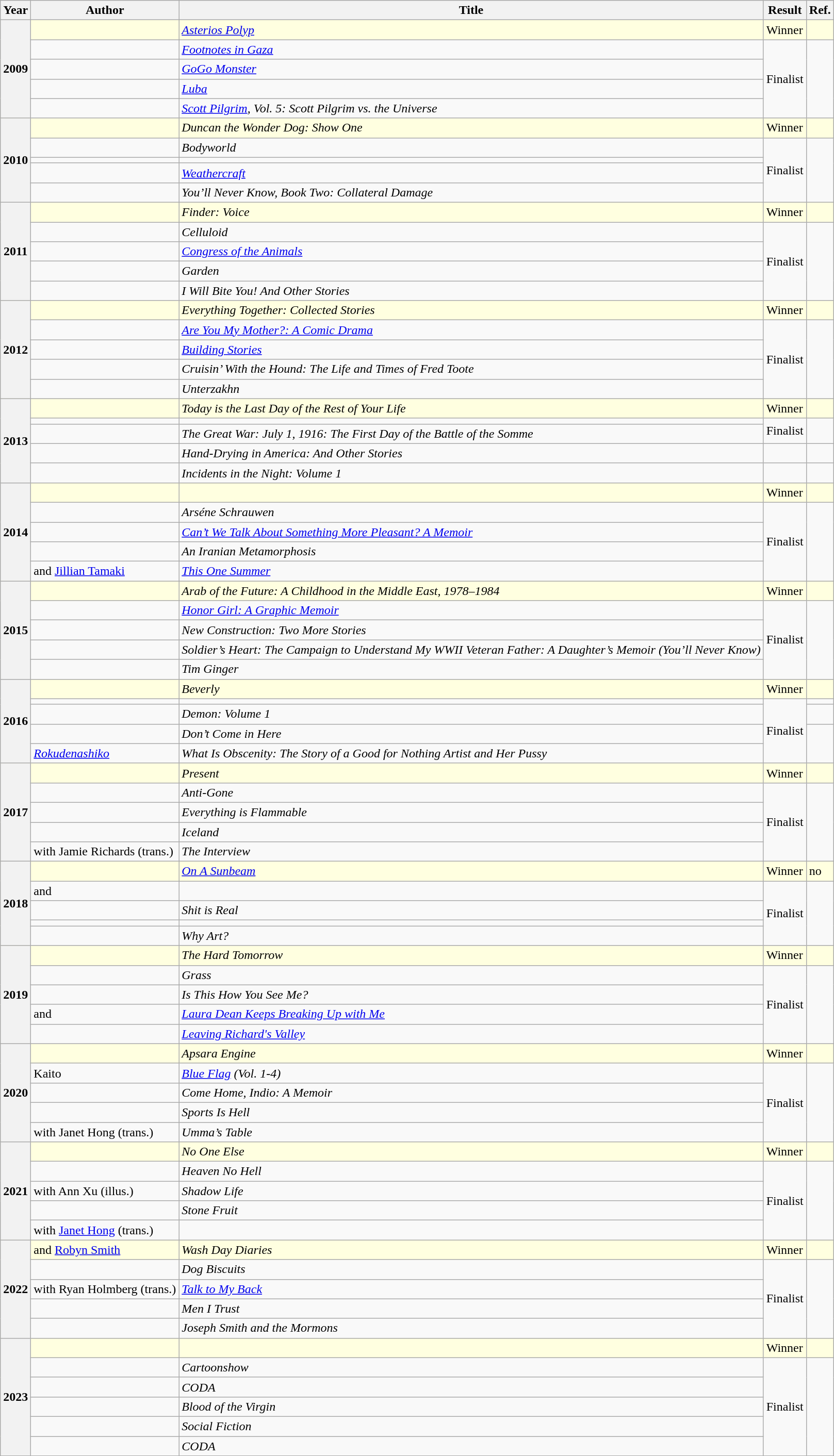<table class="wikitable sortable mw-collapsible">
<tr>
<th>Year</th>
<th>Author</th>
<th>Title</th>
<th>Result</th>
<th>Ref.</th>
</tr>
<tr style="background:lightyellow; color:black">
<th rowspan="5">2009</th>
<td></td>
<td><em><a href='#'>Asterios Polyp</a></em></td>
<td>Winner</td>
<td></td>
</tr>
<tr>
<td></td>
<td><em><a href='#'>Footnotes in Gaza</a></em></td>
<td rowspan="4">Finalist</td>
<td rowspan="4"></td>
</tr>
<tr>
<td></td>
<td><em><a href='#'>GoGo Monster</a></em></td>
</tr>
<tr>
<td></td>
<td><em><a href='#'>Luba</a></em></td>
</tr>
<tr>
<td></td>
<td><em><a href='#'>Scott Pilgrim</a>, Vol. 5: Scott Pilgrim vs. the Universe</em></td>
</tr>
<tr style="background:lightyellow; color:black">
<th rowspan="5">2010</th>
<td></td>
<td><em>Duncan the Wonder Dog: Show One</em></td>
<td>Winner</td>
<td></td>
</tr>
<tr>
<td></td>
<td><em>Bodyworld</em></td>
<td rowspan="4">Finalist</td>
<td rowspan="4"></td>
</tr>
<tr>
<td></td>
<td></td>
</tr>
<tr>
<td></td>
<td><em><a href='#'>Weathercraft</a></em></td>
</tr>
<tr>
<td></td>
<td><em>You’ll Never Know, Book Two: Collateral Damage</em></td>
</tr>
<tr style="background:lightyellow; color:black">
<th rowspan="5">2011</th>
<td></td>
<td><em>Finder: Voice</em></td>
<td>Winner</td>
<td></td>
</tr>
<tr>
<td></td>
<td><em>Celluloid</em></td>
<td rowspan="4">Finalist</td>
<td rowspan="4"></td>
</tr>
<tr>
<td></td>
<td><em><a href='#'>Congress of the Animals</a></em></td>
</tr>
<tr>
<td></td>
<td><em>Garden</em></td>
</tr>
<tr>
<td></td>
<td><em>I Will Bite You! And Other Stories</em></td>
</tr>
<tr style="background:lightyellow; color:black">
<th rowspan="5">2012</th>
<td></td>
<td><em>Everything Together: Collected Stories</em></td>
<td>Winner</td>
<td></td>
</tr>
<tr>
<td></td>
<td><em><a href='#'>Are You My Mother?: A Comic Drama</a></em></td>
<td rowspan="4">Finalist</td>
<td rowspan="4"></td>
</tr>
<tr>
<td></td>
<td><em><a href='#'>Building Stories</a></em></td>
</tr>
<tr>
<td></td>
<td><em>Cruisin’ With the Hound: The Life and Times of Fred Toote</em></td>
</tr>
<tr>
<td></td>
<td><em>Unterzakhn</em></td>
</tr>
<tr style="background:lightyellow; color:black">
<th rowspan="5">2013</th>
<td></td>
<td><em>Today is the Last Day of the Rest of Your Life</em></td>
<td>Winner</td>
<td></td>
</tr>
<tr>
<td></td>
<td></td>
<td rowspan="2">Finalist</td>
<td rowspan="2"></td>
</tr>
<tr>
<td></td>
<td><em>The Great War: July 1, 1916: The First Day of the Battle of the Somme</em></td>
</tr>
<tr>
<td></td>
<td><em>Hand-Drying in America: And Other Stories</em></td>
<td></td>
<td></td>
</tr>
<tr>
<td></td>
<td><em>Incidents in the Night: Volume 1</em></td>
<td></td>
<td></td>
</tr>
<tr style="background:lightyellow; color:black">
<th rowspan="5">2014</th>
<td></td>
<td></td>
<td>Winner</td>
<td></td>
</tr>
<tr>
<td></td>
<td><em>Arséne Schrauwen</em></td>
<td rowspan="4">Finalist</td>
<td rowspan="4"></td>
</tr>
<tr>
<td></td>
<td><em><a href='#'>Can’t We Talk About Something More Pleasant? A Memoir</a></em></td>
</tr>
<tr>
<td></td>
<td><em>An Iranian Metamorphosis</em></td>
</tr>
<tr>
<td> and <a href='#'>Jillian Tamaki</a></td>
<td><em><a href='#'>This One Summer</a></em></td>
</tr>
<tr style="background:lightyellow; color:black">
<th rowspan="5">2015</th>
<td></td>
<td><em>Arab of the Future: A Childhood in the Middle East, 1978–1984</em></td>
<td>Winner</td>
<td></td>
</tr>
<tr>
<td></td>
<td><em><a href='#'>Honor Girl: A Graphic Memoir</a></em></td>
<td rowspan="4">Finalist</td>
<td rowspan="4"></td>
</tr>
<tr>
<td></td>
<td><em>New Construction: Two More Stories</em></td>
</tr>
<tr>
<td></td>
<td><em>Soldier’s Heart: The Campaign to Understand My WWII Veteran Father: A Daughter’s Memoir (You’ll Never Know)</em></td>
</tr>
<tr>
<td></td>
<td><em>Tim Ginger</em></td>
</tr>
<tr style="background:lightyellow; color:black">
<th rowspan="5">2016</th>
<td></td>
<td><em>Beverly</em></td>
<td>Winner</td>
<td></td>
</tr>
<tr>
<td></td>
<td></td>
<td rowspan="4">Finalist</td>
<td></td>
</tr>
<tr>
<td></td>
<td><em>Demon: Volume 1</em></td>
<td></td>
</tr>
<tr>
<td></td>
<td><em>Don’t Come in Here</em></td>
<td rowspan="2"></td>
</tr>
<tr>
<td><em><a href='#'>Rokudenashiko</a></em></td>
<td><em>What Is Obscenity: The Story of a Good for Nothing Artist and Her Pussy</em></td>
</tr>
<tr style="background:lightyellow; color:black">
<th rowspan="5">2017</th>
<td></td>
<td><em>Present</em></td>
<td>Winner</td>
<td></td>
</tr>
<tr>
<td></td>
<td><em>Anti-Gone</em></td>
<td rowspan="4">Finalist</td>
<td rowspan="4"></td>
</tr>
<tr>
<td></td>
<td><em>Everything is Flammable</em></td>
</tr>
<tr>
<td></td>
<td><em>Iceland</em></td>
</tr>
<tr>
<td> with Jamie Richards (trans.)</td>
<td><em>The Interview</em></td>
</tr>
<tr style="background:lightyellow; color:black">
<th rowspan="5">2018</th>
<td></td>
<td><em><a href='#'>On A Sunbeam</a></em></td>
<td>Winner</td>
<td>no</td>
</tr>
<tr>
<td> and </td>
<td></td>
<td rowspan="4">Finalist</td>
<td rowspan="4"></td>
</tr>
<tr>
<td></td>
<td><em>Shit is Real</em></td>
</tr>
<tr>
<td></td>
<td></td>
</tr>
<tr>
<td></td>
<td><em>Why Art?</em></td>
</tr>
<tr style="background:lightyellow; color:black">
<th rowspan="5">2019</th>
<td></td>
<td><em>The Hard Tomorrow</em></td>
<td>Winner</td>
<td></td>
</tr>
<tr>
<td></td>
<td><em>Grass</em></td>
<td rowspan="4">Finalist</td>
<td rowspan="4"></td>
</tr>
<tr>
<td></td>
<td><em>Is This How You See Me?</em></td>
</tr>
<tr>
<td> and </td>
<td><em><a href='#'>Laura Dean Keeps Breaking Up with Me</a></em></td>
</tr>
<tr>
<td></td>
<td><em><a href='#'>Leaving Richard's Valley</a></em></td>
</tr>
<tr style="background:lightyellow; color:black">
<th rowspan="5">2020</th>
<td></td>
<td><em>Apsara Engine</em></td>
<td>Winner</td>
<td></td>
</tr>
<tr>
<td>Kaito</td>
<td><em><a href='#'>Blue Flag</a> (Vol. 1-4)</em></td>
<td rowspan="4">Finalist</td>
<td rowspan="4"></td>
</tr>
<tr>
<td></td>
<td><em>Come Home, Indio: A Memoir</em></td>
</tr>
<tr>
<td></td>
<td><em>Sports Is Hell</em></td>
</tr>
<tr>
<td>  with Janet Hong (trans.)</td>
<td><em>Umma’s Table</em></td>
</tr>
<tr style="background:lightyellow; color:black">
<th rowspan="5">2021</th>
<td></td>
<td><em>No One Else</em></td>
<td>Winner</td>
<td></td>
</tr>
<tr>
<td></td>
<td><em>Heaven No Hell</em></td>
<td rowspan="4">Finalist</td>
<td rowspan="4"></td>
</tr>
<tr>
<td> with Ann Xu (illus.)</td>
<td><em>Shadow Life</em></td>
</tr>
<tr>
<td></td>
<td><em>Stone Fruit</em></td>
</tr>
<tr>
<td> with <a href='#'>Janet Hong</a> (trans.)</td>
<td></td>
</tr>
<tr style="background:lightyellow; color:black">
<th rowspan="5">2022</th>
<td> and <a href='#'>Robyn Smith</a></td>
<td><em>Wash Day Diaries</em></td>
<td>Winner</td>
<td></td>
</tr>
<tr>
<td></td>
<td><em>Dog Biscuits</em></td>
<td rowspan="4">Finalist</td>
<td rowspan="4"></td>
</tr>
<tr>
<td> with Ryan Holmberg (trans.)</td>
<td><em><a href='#'>Talk to My Back</a></em></td>
</tr>
<tr>
<td></td>
<td><em>Men I Trust</em></td>
</tr>
<tr>
<td></td>
<td><em>Joseph Smith and the Mormons</em></td>
</tr>
<tr style="background:lightyellow; color:black">
<th rowspan="6">2023</th>
<td></td>
<td></td>
<td>Winner</td>
<td></td>
</tr>
<tr>
<td></td>
<td><em>Cartoonshow</em></td>
<td rowspan="5">Finalist</td>
<td rowspan="5"></td>
</tr>
<tr>
<td></td>
<td><em>CODA</em></td>
</tr>
<tr>
<td></td>
<td><em>Blood of the Virgin</em></td>
</tr>
<tr>
<td></td>
<td><em>Social Fiction</em></td>
</tr>
<tr>
<td></td>
<td><em>CODA</em></td>
</tr>
</table>
